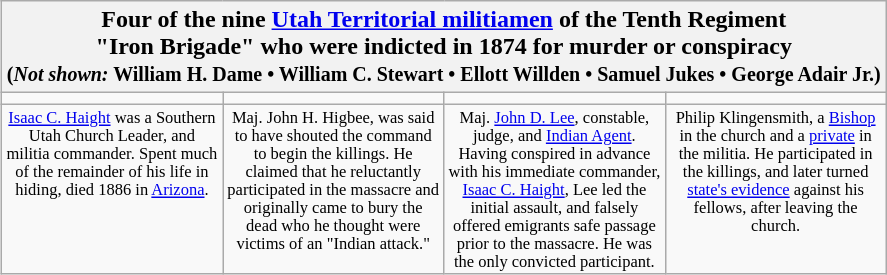<table class=wikitable style="float:right; text-align:center; width:400px; margin-left:1em">
<tr>
<th colspan="4" style="text-align=center; white-space:nowrap">Four of the nine <a href='#'>Utah Territorial militiamen</a> of the Tenth Regiment<br>"Iron Brigade" who were indicted in 1874 for murder or conspiracy<br><small>(<em>Not shown:</em> William H. Dame • William C. Stewart • Ellott Willden • Samuel Jukes • George Adair Jr.)</small></th>
</tr>
<tr>
<td></td>
<td></td>
<td></td>
<td></td>
</tr>
<tr>
<td class="thumbcaption" style="width:118px; vertical-align:top; font-size: 11px; "><a href='#'>Isaac C. Haight</a> was a Southern Utah Church Leader, and militia commander. Spent much of the remainder of his life in hiding, died 1886 in <a href='#'>Arizona</a>.</td>
<td class="thumbcaption" style="width:118px; vertical-align:top; font-size: 11px; ">Maj. John H. Higbee, was said to have shouted the command to begin the killings. He claimed that he reluctantly participated in the massacre and originally came to bury the dead who he thought were victims of an "Indian attack."</td>
<td class="thumbcaption" style="width:118px; vertical-align:top; font-size: 11px; ">Maj. <a href='#'>John D. Lee</a>, constable, judge, and <a href='#'>Indian Agent</a>. Having conspired in advance with his immediate commander, <a href='#'>Isaac C. Haight</a>, Lee led the initial assault, and falsely offered emigrants safe passage prior to the massacre. He was the only convicted participant.</td>
<td class="thumbcaption" style="width:118px; vertical-align:top; font-size: 11px; ">Philip Klingensmith, a <a href='#'>Bishop</a> in the church and a <a href='#'>private</a> in the militia. He participated in the killings, and later turned <a href='#'>state's evidence</a> against his fellows, after leaving the church.</td>
</tr>
</table>
